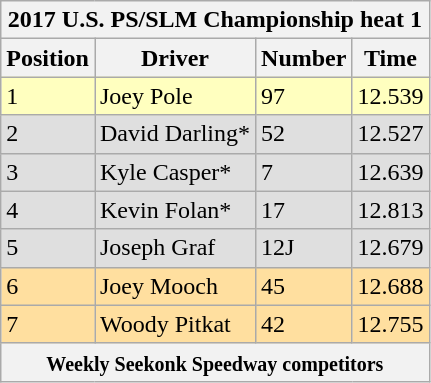<table class="wikitable mw-collapsible mw-collapsed">
<tr>
<th colspan="4">2017 U.S. PS/SLM Championship heat 1</th>
</tr>
<tr>
<th>Position</th>
<th>Driver</th>
<th>Number</th>
<th>Time</th>
</tr>
<tr style="background-color:#FFFFBF">
<td>1</td>
<td>Joey Pole</td>
<td>97</td>
<td>12.539</td>
</tr>
<tr style="background-color:#DFDFDF">
<td>2</td>
<td>David Darling*</td>
<td>52</td>
<td>12.527</td>
</tr>
<tr style="background-color:#DFDFDF">
<td>3</td>
<td>Kyle Casper*</td>
<td>7</td>
<td>12.639</td>
</tr>
<tr style="background-color:#DFDFDF">
<td>4</td>
<td>Kevin Folan*</td>
<td>17</td>
<td>12.813</td>
</tr>
<tr style="background-color:#DFDFDF">
<td>5</td>
<td>Joseph Graf</td>
<td>12J</td>
<td>12.679</td>
</tr>
<tr style="background-color:#FFDF9F">
<td>6</td>
<td>Joey Mooch</td>
<td>45</td>
<td>12.688</td>
</tr>
<tr style="background-color:#FFDF9F">
<td>7</td>
<td>Woody Pitkat</td>
<td>42</td>
<td>12.755</td>
</tr>
<tr>
<th colspan="4"><small>Weekly Seekonk Speedway competitors</small></th>
</tr>
</table>
